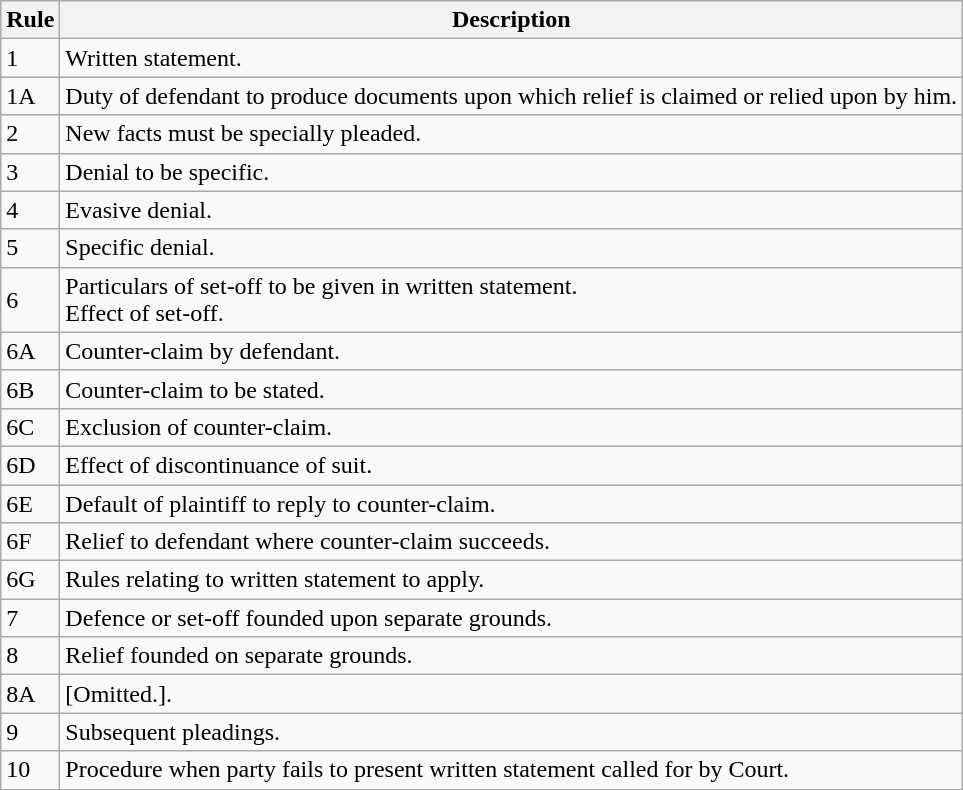<table class="wikitable">
<tr>
<th>Rule</th>
<th>Description</th>
</tr>
<tr>
<td>1</td>
<td>Written statement.</td>
</tr>
<tr>
<td>1A</td>
<td>Duty of defendant to produce documents upon which relief is claimed or relied upon by him.</td>
</tr>
<tr>
<td>2</td>
<td>New facts must be specially pleaded.</td>
</tr>
<tr>
<td>3</td>
<td>Denial to be specific.</td>
</tr>
<tr>
<td>4</td>
<td>Evasive denial.</td>
</tr>
<tr>
<td>5</td>
<td>Specific denial.</td>
</tr>
<tr>
<td>6</td>
<td>Particulars of set-off to be given in written statement.<br>Effect of set-off.</td>
</tr>
<tr>
<td>6A</td>
<td>Counter-claim by defendant.</td>
</tr>
<tr>
<td>6B</td>
<td>Counter-claim to be stated.</td>
</tr>
<tr>
<td>6C</td>
<td>Exclusion of counter-claim.</td>
</tr>
<tr>
<td>6D</td>
<td>Effect of discontinuance of suit.</td>
</tr>
<tr>
<td>6E</td>
<td>Default of plaintiff to reply to counter-claim.</td>
</tr>
<tr>
<td>6F</td>
<td>Relief to defendant where counter-claim succeeds.</td>
</tr>
<tr>
<td>6G</td>
<td>Rules relating to written statement to apply.</td>
</tr>
<tr>
<td>7</td>
<td>Defence or set-off founded upon separate grounds.</td>
</tr>
<tr>
<td>8</td>
<td>Relief founded on separate grounds.</td>
</tr>
<tr>
<td>8A</td>
<td>[Omitted.].</td>
</tr>
<tr>
<td>9</td>
<td>Subsequent pleadings.</td>
</tr>
<tr>
<td>10</td>
<td>Procedure when party fails to present written statement called for by Court.</td>
</tr>
</table>
